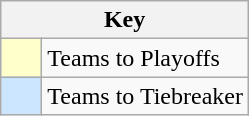<table class="wikitable" style="text-align: center;">
<tr>
<th colspan=2>Key</th>
</tr>
<tr>
<td style="background:#ffffcc; width:20px;"></td>
<td align=left>Teams to Playoffs</td>
</tr>
<tr>
<td style="background:#CCE6FF; width:20px;"></td>
<td align=left>Teams to Tiebreaker</td>
</tr>
</table>
